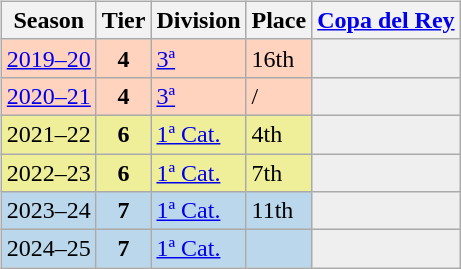<table>
<tr>
<td valign="top" width=0%><br><table class="wikitable">
<tr style="background:#f0f6fa;">
<th>Season</th>
<th>Tier</th>
<th>Division</th>
<th>Place</th>
<th><a href='#'>Copa del Rey</a></th>
</tr>
<tr>
<td style="background:#FFD3BD;"><a href='#'>2019–20</a></td>
<th style="background:#FFD3BD;">4</th>
<td style="background:#FFD3BD;"><a href='#'>3ª</a></td>
<td style="background:#FFD3BD;">16th</td>
<td style="background:#efefef;"></td>
</tr>
<tr>
<td style="background:#FFD3BD;"><a href='#'>2020–21</a></td>
<th style="background:#FFD3BD;">4</th>
<td style="background:#FFD3BD;"><a href='#'>3ª</a></td>
<td style="background:#FFD3BD;"> / </td>
<td style="background:#efefef;"></td>
</tr>
<tr>
<td style="background:#EFEF99;">2021–22</td>
<th style="background:#EFEF99;">6</th>
<td style="background:#EFEF99;"><a href='#'>1ª Cat.</a></td>
<td style="background:#EFEF99;">4th</td>
<td style="background:#efefef;"></td>
</tr>
<tr>
<td style="background:#EFEF99;">2022–23</td>
<th style="background:#EFEF99;">6</th>
<td style="background:#EFEF99;"><a href='#'>1ª Cat.</a></td>
<td style="background:#EFEF99;">7th</td>
<td style="background:#efefef;"></td>
</tr>
<tr>
<td style="background:#BBD7EC;">2023–24</td>
<th style="background:#BBD7EC;">7</th>
<td style="background:#BBD7EC;"><a href='#'>1ª Cat.</a></td>
<td style="background:#BBD7EC;">11th</td>
<td style="background:#efefef;"></td>
</tr>
<tr>
<td style="background:#BBD7EC;">2024–25</td>
<th style="background:#BBD7EC;">7</th>
<td style="background:#BBD7EC;"><a href='#'>1ª Cat.</a></td>
<td style="background:#BBD7EC;"></td>
<td style="background:#efefef;"></td>
</tr>
</table>
</td>
</tr>
</table>
